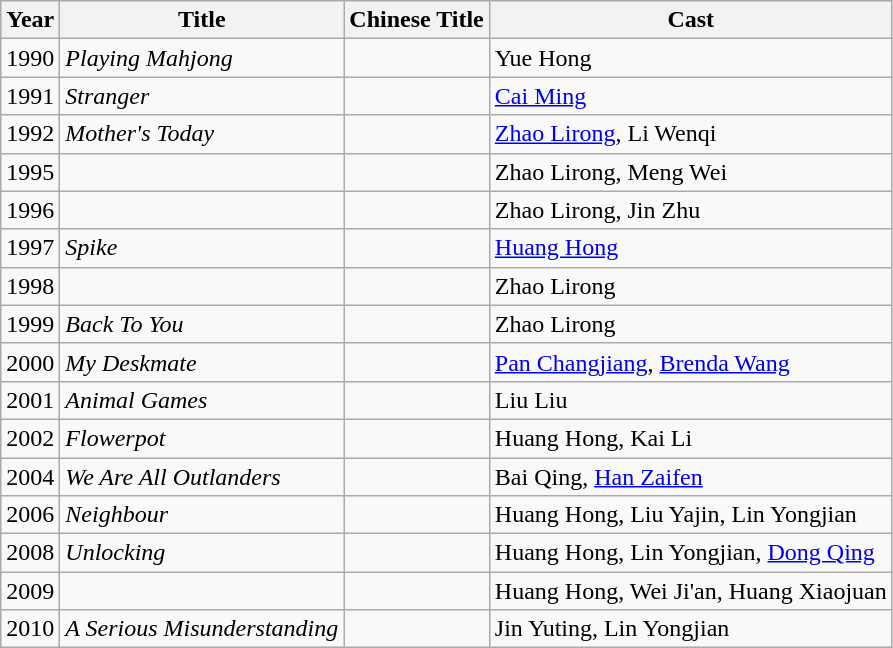<table class="wikitable">
<tr>
<th>Year</th>
<th>Title</th>
<th>Chinese Title</th>
<th>Cast</th>
</tr>
<tr>
<td>1990</td>
<td><em>Playing Mahjong</em></td>
<td></td>
<td>Yue Hong</td>
</tr>
<tr>
<td>1991</td>
<td><em>Stranger</em></td>
<td></td>
<td><a href='#'>Cai Ming</a></td>
</tr>
<tr>
<td>1992</td>
<td><em>Mother's Today</em></td>
<td></td>
<td><a href='#'>Zhao Lirong</a>, Li Wenqi</td>
</tr>
<tr>
<td>1995</td>
<td></td>
<td></td>
<td>Zhao Lirong, Meng Wei</td>
</tr>
<tr>
<td>1996</td>
<td></td>
<td></td>
<td>Zhao Lirong, Jin Zhu</td>
</tr>
<tr>
<td>1997</td>
<td><em>Spike</em></td>
<td></td>
<td><a href='#'>Huang Hong</a></td>
</tr>
<tr>
<td>1998</td>
<td></td>
<td></td>
<td>Zhao Lirong</td>
</tr>
<tr>
<td>1999</td>
<td><em>Back To You</em></td>
<td></td>
<td>Zhao Lirong</td>
</tr>
<tr>
<td>2000</td>
<td><em>My Deskmate</em></td>
<td></td>
<td><a href='#'>Pan Changjiang</a>, <a href='#'>Brenda Wang</a></td>
</tr>
<tr>
<td>2001</td>
<td><em>Animal Games</em></td>
<td></td>
<td>Liu Liu</td>
</tr>
<tr>
<td>2002</td>
<td><em>Flowerpot</em></td>
<td></td>
<td>Huang Hong, Kai Li</td>
</tr>
<tr>
<td>2004</td>
<td><em>We Are All Outlanders</em></td>
<td></td>
<td>Bai Qing, <a href='#'>Han Zaifen</a></td>
</tr>
<tr>
<td>2006</td>
<td><em>Neighbour</em></td>
<td></td>
<td>Huang Hong, Liu Yajin, Lin Yongjian</td>
</tr>
<tr>
<td>2008</td>
<td><em>Unlocking</em></td>
<td></td>
<td>Huang Hong, Lin Yongjian, <a href='#'>Dong Qing</a></td>
</tr>
<tr>
<td>2009</td>
<td></td>
<td></td>
<td>Huang Hong, Wei Ji'an, Huang Xiaojuan</td>
</tr>
<tr>
<td>2010</td>
<td><em>A Serious Misunderstanding</em></td>
<td></td>
<td>Jin Yuting, Lin Yongjian</td>
</tr>
</table>
